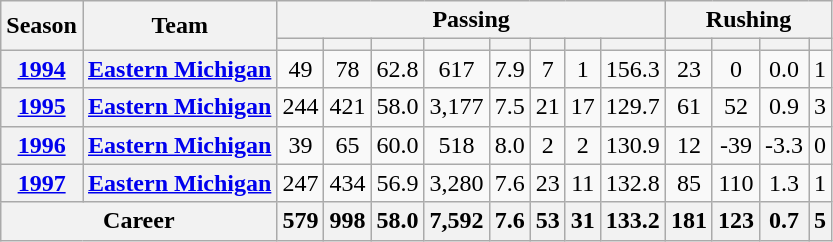<table class="wikitable sortable" style="text-align:center;">
<tr>
<th rowspan="2">Season</th>
<th rowspan="2">Team</th>
<th colspan="8">Passing</th>
<th colspan="4">Rushing</th>
</tr>
<tr>
<th></th>
<th></th>
<th></th>
<th></th>
<th></th>
<th></th>
<th></th>
<th></th>
<th></th>
<th></th>
<th></th>
<th></th>
</tr>
<tr>
<th><a href='#'>1994</a></th>
<th><a href='#'>Eastern Michigan</a></th>
<td>49</td>
<td>78</td>
<td>62.8</td>
<td>617</td>
<td>7.9</td>
<td>7</td>
<td>1</td>
<td>156.3</td>
<td>23</td>
<td>0</td>
<td>0.0</td>
<td>1</td>
</tr>
<tr>
<th><a href='#'>1995</a></th>
<th><a href='#'>Eastern Michigan</a></th>
<td>244</td>
<td>421</td>
<td>58.0</td>
<td>3,177</td>
<td>7.5</td>
<td>21</td>
<td>17</td>
<td>129.7</td>
<td>61</td>
<td>52</td>
<td>0.9</td>
<td>3</td>
</tr>
<tr>
<th><a href='#'>1996</a></th>
<th><a href='#'>Eastern Michigan</a></th>
<td>39</td>
<td>65</td>
<td>60.0</td>
<td>518</td>
<td>8.0</td>
<td>2</td>
<td>2</td>
<td>130.9</td>
<td>12</td>
<td>-39</td>
<td>-3.3</td>
<td>0</td>
</tr>
<tr>
<th><a href='#'>1997</a></th>
<th><a href='#'>Eastern Michigan</a></th>
<td>247</td>
<td>434</td>
<td>56.9</td>
<td>3,280</td>
<td>7.6</td>
<td>23</td>
<td>11</td>
<td>132.8</td>
<td>85</td>
<td>110</td>
<td>1.3</td>
<td>1</td>
</tr>
<tr>
<th colspan="2">Career</th>
<th>579</th>
<th>998</th>
<th>58.0</th>
<th>7,592</th>
<th>7.6</th>
<th>53</th>
<th>31</th>
<th>133.2</th>
<th>181</th>
<th>123</th>
<th>0.7</th>
<th>5</th>
</tr>
</table>
